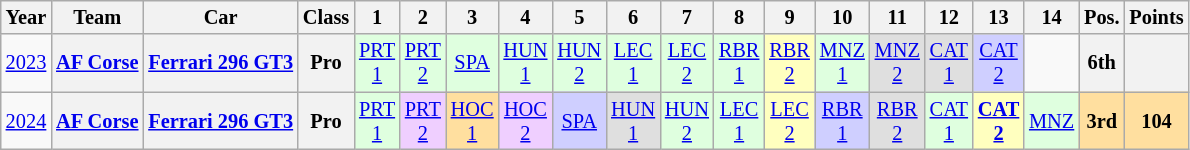<table class="wikitable" border="1" style="text-align:center; font-size:85%;">
<tr>
<th>Year</th>
<th>Team</th>
<th>Car</th>
<th>Class</th>
<th>1</th>
<th>2</th>
<th>3</th>
<th>4</th>
<th>5</th>
<th>6</th>
<th>7</th>
<th>8</th>
<th>9</th>
<th>10</th>
<th>11</th>
<th>12</th>
<th>13</th>
<th>14</th>
<th>Pos.</th>
<th>Points</th>
</tr>
<tr>
<td><a href='#'>2023</a></td>
<th nowrap><a href='#'>AF Corse</a></th>
<th nowrap><a href='#'>Ferrari 296 GT3</a></th>
<th>Pro</th>
<td style="background:#DFFFDF;"><a href='#'>PRT<br>1</a><br></td>
<td style="background:#DFFFDF;"><a href='#'>PRT<br>2</a><br></td>
<td style="background:#DFFFDF;"><a href='#'>SPA</a><br></td>
<td style="background:#DFFFDF;"><a href='#'>HUN<br>1</a><br></td>
<td style="background:#DFFFDF;"><a href='#'>HUN<br>2</a><br></td>
<td style="background:#DFFFDF;"><a href='#'>LEC<br>1</a><br></td>
<td style="background:#DFFFDF;"><a href='#'>LEC<br>2</a><br></td>
<td style="background:#DFFFDF;"><a href='#'>RBR<br>1</a><br></td>
<td style="background:#FFFFBF;"><a href='#'>RBR<br>2</a><br></td>
<td style="background:#DFFFDF;"><a href='#'>MNZ<br>1</a><br></td>
<td style="background:#DFDFDF;"><a href='#'>MNZ<br>2</a><br></td>
<td style="background:#DFDFDF;"><a href='#'>CAT<br>1</a><br></td>
<td style="background:#CFCFFF;"><a href='#'>CAT<br>2</a><br></td>
<td></td>
<th>6th</th>
<th></th>
</tr>
<tr>
<td><a href='#'>2024</a></td>
<th nowrap><a href='#'>AF Corse</a></th>
<th nowrap><a href='#'>Ferrari 296 GT3</a></th>
<th>Pro</th>
<td style="background:#DFFFDF;"><a href='#'>PRT<br>1</a><br></td>
<td style="background:#EFCFFF;"><a href='#'>PRT<br>2</a><br></td>
<td style="background:#FFDF9F;"><a href='#'>HOC<br>1</a><br></td>
<td style="background:#EFCFFF;"><a href='#'>HOC<br>2</a><br></td>
<td style="background:#CFCFFF;"><a href='#'>SPA</a><br></td>
<td style="background:#DFDFDF;"><a href='#'>HUN<br>1</a><br></td>
<td style="background:#DFFFDF;"><a href='#'>HUN<br>2</a><br></td>
<td style="background:#DFFFDF;"><a href='#'>LEC<br>1</a><br></td>
<td style="background:#FFFFBF;"><a href='#'>LEC<br>2</a><br></td>
<td style="background:#CFCFFF;"><a href='#'>RBR<br>1</a><br></td>
<td style="background:#DFDFDF;"><a href='#'>RBR<br>2</a><br></td>
<td style="background:#DFFFDF;"><a href='#'>CAT<br>1</a><br></td>
<td style="background:#FFFFBF;"><strong><a href='#'>CAT<br>2</a></strong><br></td>
<td style="background:#DFFFDF;"><a href='#'>MNZ</a><br></td>
<th style="background:#FFDF9F;">3rd</th>
<th style="background:#FFDF9F;">104</th>
</tr>
</table>
